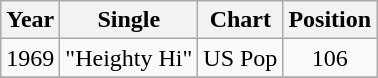<table class="wikitable">
<tr>
<th>Year</th>
<th>Single</th>
<th>Chart</th>
<th>Position</th>
</tr>
<tr>
<td rowspan="1">1969</td>
<td rowspan="1">"Heighty Hi"</td>
<td>US Pop</td>
<td align="center">106</td>
</tr>
<tr>
</tr>
</table>
